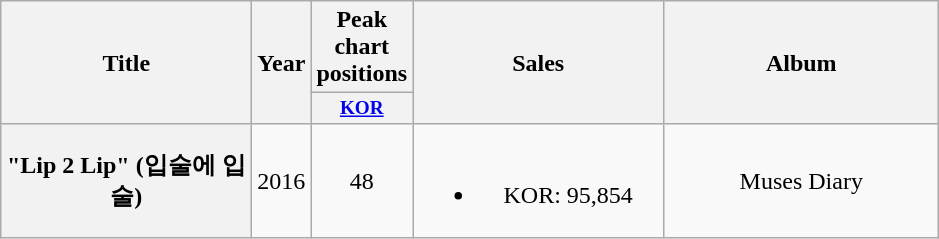<table class="wikitable plainrowheaders" style="text-align:center;">
<tr>
<th rowspan="2" scope="col" style="width:10em;">Title</th>
<th rowspan="2" scope="col">Year</th>
<th scope="col">Peak chart positions</th>
<th rowspan="2" scope="col" style="width:10em;">Sales</th>
<th rowspan="2" scope="col" style="width:11em;">Album</th>
</tr>
<tr>
<th style="width:3em;font-size:80%;"><a href='#'>KOR</a></th>
</tr>
<tr>
<th scope="row">"Lip 2 Lip" (입술에 입술)</th>
<td>2016</td>
<td style="text-align:center;">48</td>
<td style="text-align:center;"><br><ul><li>KOR: 95,854</li></ul></td>
<td>Muses Diary</td>
</tr>
</table>
